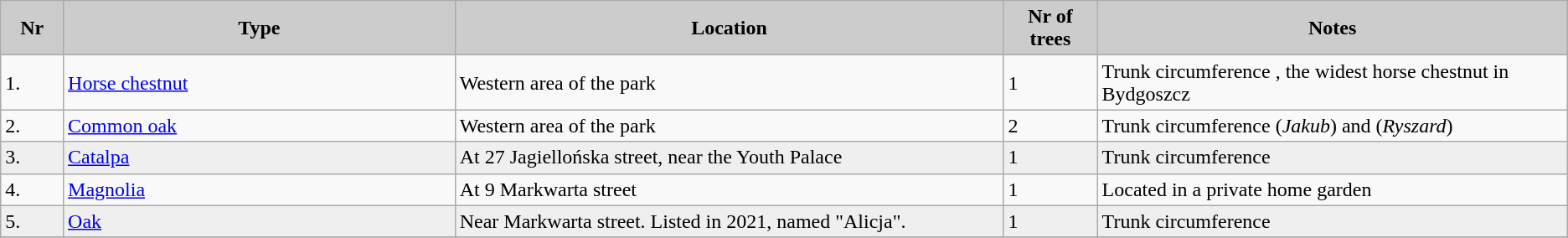<table class="wikitable sortable" width="">
<tr align="center" bgcolor="#CCCCCC">
<td width=4%><strong>Nr</strong></td>
<td width=25%><strong>Type</strong></td>
<td width=35%><strong>Location</strong></td>
<td width=6%><strong>Nr of trees</strong></td>
<td width=30%><strong>Notes</strong></td>
</tr>
<tr ----bgcolor="#EFEFEF">
<td>1.</td>
<td><a href='#'>Horse chestnut</a></td>
<td>Western area of the park</td>
<td>1</td>
<td>Trunk circumference , the widest horse chestnut in Bydgoszcz</td>
</tr>
<tr ---->
<td>2.</td>
<td><a href='#'>Common oak</a></td>
<td>Western area of the park</td>
<td>2</td>
<td>Trunk circumference  (<em>Jakub</em>) and  (<em>Ryszard</em>)</td>
</tr>
<tr ---- bgcolor="#efefef">
<td>3.</td>
<td><a href='#'>Catalpa</a></td>
<td>At 27 Jagiellońska street, near the Youth Palace</td>
<td>1</td>
<td>Trunk circumference </td>
</tr>
<tr ---->
<td>4.</td>
<td><a href='#'>Magnolia</a></td>
<td>At 9 Markwarta street</td>
<td>1</td>
<td>Located in a private home garden</td>
</tr>
<tr ---- bgcolor="#efefef">
<td>5.</td>
<td><a href='#'>Oak</a></td>
<td>Near Markwarta street. Listed in 2021, named "Alicja".</td>
<td>1</td>
<td>Trunk circumference </td>
</tr>
<tr ---->
</tr>
</table>
